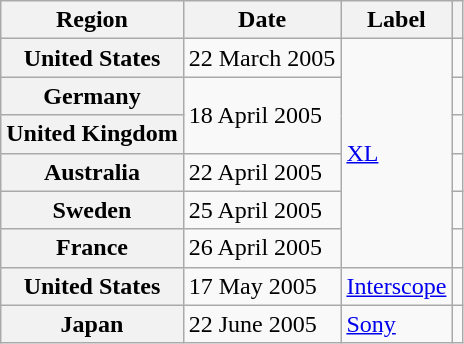<table class="wikitable plainrowheaders">
<tr>
<th scope="col">Region</th>
<th scope="col">Date</th>
<th scope="col">Label</th>
<th scope="col"></th>
</tr>
<tr>
<th scope="row">United States</th>
<td>22 March 2005</td>
<td rowspan="6"><a href='#'>XL</a></td>
<td align="center"></td>
</tr>
<tr>
<th scope="row">Germany</th>
<td rowspan="2">18 April 2005</td>
<td align="center"></td>
</tr>
<tr>
<th scope="row">United Kingdom</th>
<td align="center"></td>
</tr>
<tr>
<th scope="row">Australia</th>
<td>22 April 2005</td>
<td align="center"></td>
</tr>
<tr>
<th scope="row">Sweden</th>
<td>25 April 2005</td>
<td align="center"></td>
</tr>
<tr>
<th scope="row">France</th>
<td>26 April 2005</td>
<td align="center"></td>
</tr>
<tr>
<th scope="row">United States</th>
<td>17 May 2005</td>
<td><a href='#'>Interscope</a></td>
<td align="center"></td>
</tr>
<tr>
<th scope="row">Japan</th>
<td>22 June 2005</td>
<td><a href='#'>Sony</a></td>
<td align="center"></td>
</tr>
</table>
